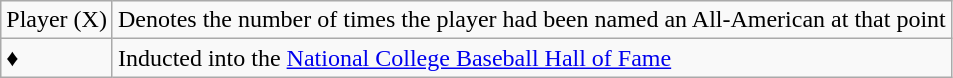<table class="wikitable">
<tr>
<td>Player (X)</td>
<td>Denotes the number of times the player had been named an All-American at that point</td>
</tr>
<tr>
<td>♦</td>
<td>Inducted into the <a href='#'>National College Baseball Hall of Fame</a></td>
</tr>
</table>
